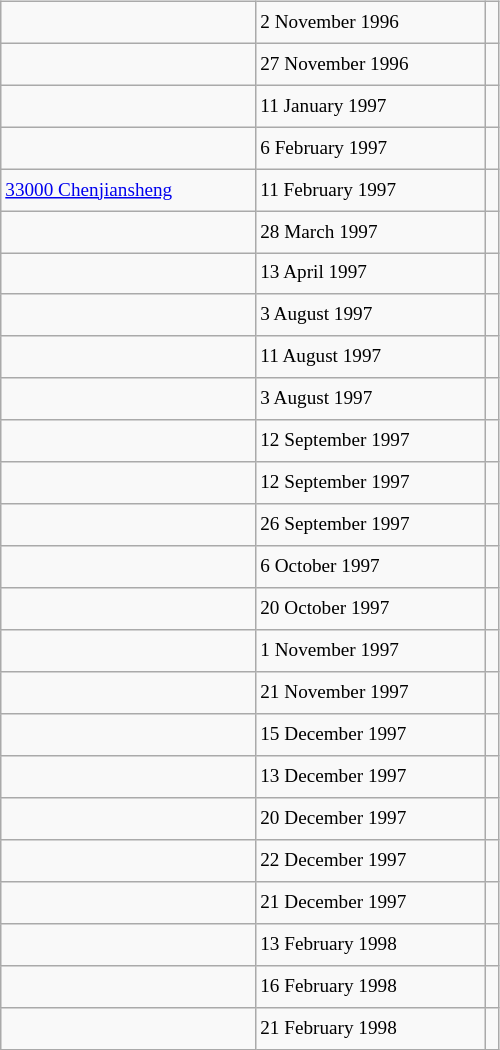<table class="wikitable" style="font-size: 80%; float: left; width: 26em; margin-right: 1em; height: 700px">
<tr>
<td></td>
<td>2 November 1996</td>
<td></td>
</tr>
<tr>
<td></td>
<td>27 November 1996</td>
<td></td>
</tr>
<tr>
<td></td>
<td>11 January 1997</td>
<td></td>
</tr>
<tr>
<td></td>
<td>6 February 1997</td>
<td></td>
</tr>
<tr>
<td><a href='#'>33000 Chenjiansheng</a></td>
<td>11 February 1997</td>
<td></td>
</tr>
<tr>
<td></td>
<td>28 March 1997</td>
<td></td>
</tr>
<tr>
<td></td>
<td>13 April 1997</td>
<td></td>
</tr>
<tr>
<td></td>
<td>3 August 1997</td>
<td></td>
</tr>
<tr>
<td></td>
<td>11 August 1997</td>
<td></td>
</tr>
<tr>
<td></td>
<td>3 August 1997</td>
<td></td>
</tr>
<tr>
<td></td>
<td>12 September 1997</td>
<td></td>
</tr>
<tr>
<td></td>
<td>12 September 1997</td>
<td></td>
</tr>
<tr>
<td></td>
<td>26 September 1997</td>
<td></td>
</tr>
<tr>
<td></td>
<td>6 October 1997</td>
<td></td>
</tr>
<tr>
<td></td>
<td>20 October 1997</td>
<td></td>
</tr>
<tr>
<td></td>
<td>1 November 1997</td>
<td></td>
</tr>
<tr>
<td></td>
<td>21 November 1997</td>
<td></td>
</tr>
<tr>
<td></td>
<td>15 December 1997</td>
<td></td>
</tr>
<tr>
<td></td>
<td>13 December 1997</td>
<td></td>
</tr>
<tr>
<td></td>
<td>20 December 1997</td>
<td></td>
</tr>
<tr>
<td></td>
<td>22 December 1997</td>
<td></td>
</tr>
<tr>
<td></td>
<td>21 December 1997</td>
<td></td>
</tr>
<tr>
<td></td>
<td>13 February 1998</td>
<td></td>
</tr>
<tr>
<td></td>
<td>16 February 1998</td>
<td></td>
</tr>
<tr>
<td></td>
<td>21 February 1998</td>
<td></td>
</tr>
</table>
